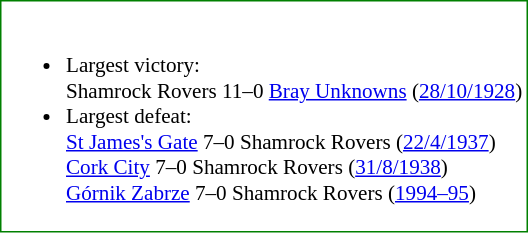<table class="toccolours" style="border: #008000 solid 1px; background: #FFFFFF; font-size: 88%">
<tr>
<td><br><ul><li>Largest victory:<br>Shamrock Rovers 11–0 <a href='#'>Bray Unknowns</a> (<a href='#'>28/10/1928</a>)</li><li>Largest defeat:<br><a href='#'>St James's Gate</a> 7–0 Shamrock Rovers (<a href='#'>22/4/1937</a>)<br><a href='#'>Cork City</a> 7–0 Shamrock Rovers (<a href='#'>31/8/1938</a>)<br><a href='#'>Górnik Zabrze</a> 7–0 Shamrock Rovers (<a href='#'>1994–95</a>)</li></ul></td>
</tr>
</table>
